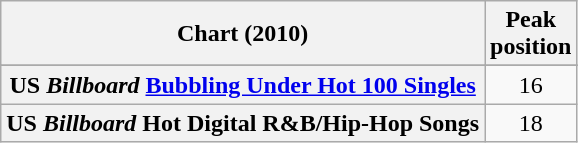<table class="wikitable sortable plainrowheaders">
<tr>
<th align="left">Chart (2010)</th>
<th align="left">Peak<br>position</th>
</tr>
<tr>
</tr>
<tr>
<th scope="row">US <em>Billboard</em> <a href='#'>Bubbling Under Hot 100 Singles</a></th>
<td style="text-align:center;">16</td>
</tr>
<tr>
<th scope="row">US <em>Billboard</em> Hot Digital R&B/Hip-Hop Songs</th>
<td style="text-align:center;">18</td>
</tr>
</table>
